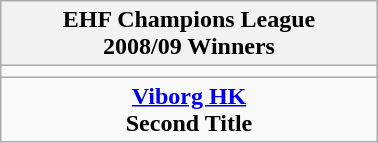<table class="wikitable" style="text-align: center; margin: 0 auto; width: 20%">
<tr>
<th>EHF Champions League <br>2008/09 Winners</th>
</tr>
<tr>
<td></td>
</tr>
<tr>
<td><strong><a href='#'>Viborg HK</a></strong><br><strong>Second Title</strong></td>
</tr>
</table>
